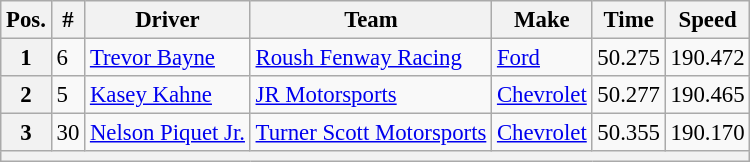<table class="wikitable" style="font-size:95%">
<tr>
<th>Pos.</th>
<th>#</th>
<th>Driver</th>
<th>Team</th>
<th>Make</th>
<th>Time</th>
<th>Speed</th>
</tr>
<tr>
<th>1</th>
<td>6</td>
<td><a href='#'>Trevor Bayne</a></td>
<td><a href='#'>Roush Fenway Racing</a></td>
<td><a href='#'>Ford</a></td>
<td>50.275</td>
<td>190.472</td>
</tr>
<tr>
<th>2</th>
<td>5</td>
<td><a href='#'>Kasey Kahne</a></td>
<td><a href='#'>JR Motorsports</a></td>
<td><a href='#'>Chevrolet</a></td>
<td>50.277</td>
<td>190.465</td>
</tr>
<tr>
<th>3</th>
<td>30</td>
<td><a href='#'>Nelson Piquet Jr.</a></td>
<td><a href='#'>Turner Scott Motorsports</a></td>
<td><a href='#'>Chevrolet</a></td>
<td>50.355</td>
<td>190.170</td>
</tr>
<tr>
<th colspan="7"></th>
</tr>
</table>
